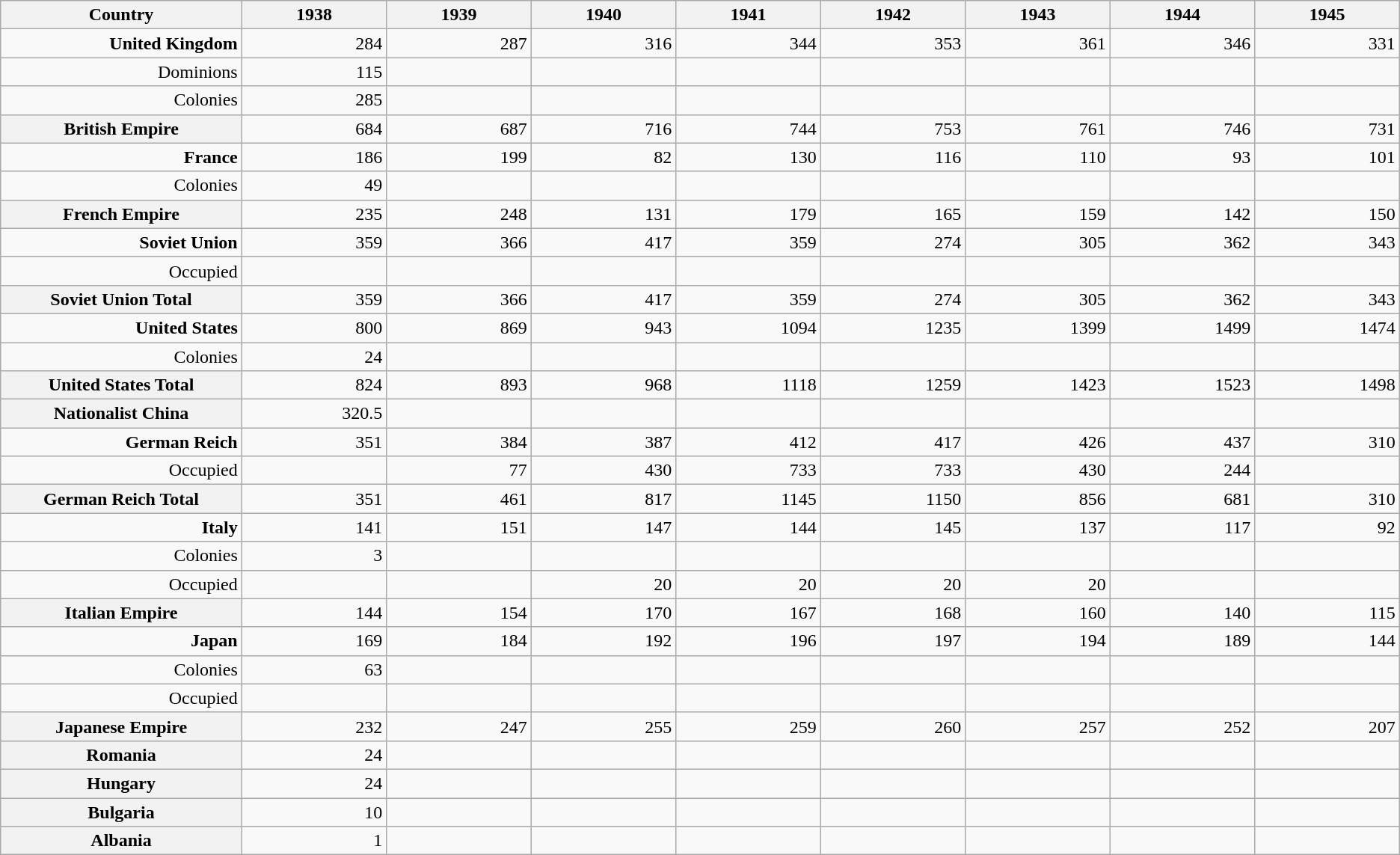<table class="wikitable sortable" style="text-align: right">
<tr>
<th width="10%">Country</th>
<th width="6%">1938</th>
<th width="6%">1939</th>
<th width="6%">1940</th>
<th width="6%">1941</th>
<th width="6%">1942</th>
<th width="6%">1943</th>
<th width="6%">1944</th>
<th width="6%">1945</th>
</tr>
<tr>
<td><strong>United Kingdom</strong></td>
<td>284</td>
<td>287</td>
<td>316</td>
<td>344</td>
<td>353</td>
<td>361</td>
<td>346</td>
<td>331</td>
</tr>
<tr>
<td>Dominions</td>
<td>115</td>
<td></td>
<td></td>
<td></td>
<td></td>
<td></td>
<td></td>
<td></td>
</tr>
<tr>
<td>Colonies</td>
<td>285</td>
<td></td>
<td></td>
<td></td>
<td></td>
<td></td>
<td></td>
<td></td>
</tr>
<tr>
<th>British Empire</th>
<td>684</td>
<td>687</td>
<td>716</td>
<td>744</td>
<td>753</td>
<td>761</td>
<td>746</td>
<td>731</td>
</tr>
<tr>
<td><strong>France</strong></td>
<td>186</td>
<td>199</td>
<td>82</td>
<td>130</td>
<td>116</td>
<td>110</td>
<td>93</td>
<td>101</td>
</tr>
<tr>
<td>Colonies</td>
<td>49</td>
<td></td>
<td></td>
<td></td>
<td></td>
<td></td>
<td></td>
<td></td>
</tr>
<tr>
<th><strong>French Empire</strong></th>
<td>235</td>
<td>248</td>
<td>131</td>
<td>179</td>
<td>165</td>
<td>159</td>
<td>142</td>
<td>150</td>
</tr>
<tr>
<td><strong>Soviet Union</strong></td>
<td>359</td>
<td>366</td>
<td>417</td>
<td>359</td>
<td>274</td>
<td>305</td>
<td>362</td>
<td>343</td>
</tr>
<tr>
<td>Occupied</td>
<td></td>
<td></td>
<td></td>
<td></td>
<td></td>
<td></td>
<td></td>
<td></td>
</tr>
<tr>
<th>Soviet Union Total</th>
<td>359</td>
<td>366</td>
<td>417</td>
<td>359</td>
<td>274</td>
<td>305</td>
<td>362</td>
<td>343</td>
</tr>
<tr>
<td><strong>United States</strong></td>
<td>800</td>
<td>869</td>
<td>943</td>
<td>1094</td>
<td>1235</td>
<td>1399</td>
<td>1499</td>
<td>1474</td>
</tr>
<tr>
<td>Colonies</td>
<td>24</td>
<td></td>
<td></td>
<td></td>
<td></td>
<td></td>
<td></td>
<td></td>
</tr>
<tr>
<th>United States Total</th>
<td>824</td>
<td>893</td>
<td>968</td>
<td>1118</td>
<td>1259</td>
<td>1423</td>
<td>1523</td>
<td>1498</td>
</tr>
<tr>
<th>Nationalist China</th>
<td>320.5</td>
<td></td>
<td></td>
<td></td>
<td></td>
<td></td>
<td></td>
<td></td>
</tr>
<tr>
<td><strong>German Reich</strong></td>
<td>351</td>
<td>384</td>
<td>387</td>
<td>412</td>
<td>417</td>
<td>426</td>
<td>437</td>
<td>310</td>
</tr>
<tr>
<td>Occupied</td>
<td></td>
<td>77</td>
<td>430</td>
<td>733</td>
<td>733</td>
<td>430</td>
<td>244</td>
<td></td>
</tr>
<tr>
<th>German Reich Total</th>
<td>351</td>
<td>461</td>
<td>817</td>
<td>1145</td>
<td>1150</td>
<td>856</td>
<td>681</td>
<td>310</td>
</tr>
<tr>
<td><strong>Italy</strong></td>
<td>141</td>
<td>151</td>
<td>147</td>
<td>144</td>
<td>145</td>
<td>137</td>
<td>117</td>
<td>92</td>
</tr>
<tr>
<td>Colonies</td>
<td>3</td>
<td></td>
<td></td>
<td></td>
<td></td>
<td></td>
<td></td>
<td></td>
</tr>
<tr>
<td>Occupied</td>
<td></td>
<td></td>
<td>20</td>
<td>20</td>
<td>20</td>
<td>20</td>
<td></td>
<td></td>
</tr>
<tr>
<th>Italian Empire</th>
<td>144</td>
<td>154</td>
<td>170</td>
<td>167</td>
<td>168</td>
<td>160</td>
<td>140</td>
<td>115</td>
</tr>
<tr>
<td><strong>Japan</strong></td>
<td>169</td>
<td>184</td>
<td>192</td>
<td>196</td>
<td>197</td>
<td>194</td>
<td>189</td>
<td>144</td>
</tr>
<tr>
<td>Colonies</td>
<td>63</td>
<td></td>
<td></td>
<td></td>
<td></td>
<td></td>
<td></td>
<td></td>
</tr>
<tr>
<td>Occupied</td>
<td></td>
<td></td>
<td></td>
<td></td>
<td></td>
<td></td>
<td></td>
<td></td>
</tr>
<tr>
<th>Japanese Empire</th>
<td>232</td>
<td>247</td>
<td>255</td>
<td>259</td>
<td>260</td>
<td>257</td>
<td>252</td>
<td>207</td>
</tr>
<tr>
<th>Romania</th>
<td>24</td>
<td></td>
<td></td>
<td></td>
<td></td>
<td></td>
<td></td>
<td></td>
</tr>
<tr>
<th>Hungary</th>
<td>24</td>
<td></td>
<td></td>
<td></td>
<td></td>
<td></td>
<td></td>
<td></td>
</tr>
<tr>
<th>Bulgaria</th>
<td>10</td>
<td></td>
<td></td>
<td></td>
<td></td>
<td></td>
<td></td>
<td></td>
</tr>
<tr>
<th>Albania</th>
<td>1</td>
<td></td>
<td></td>
<td></td>
<td></td>
<td></td>
<td></td>
<td></td>
</tr>
</table>
